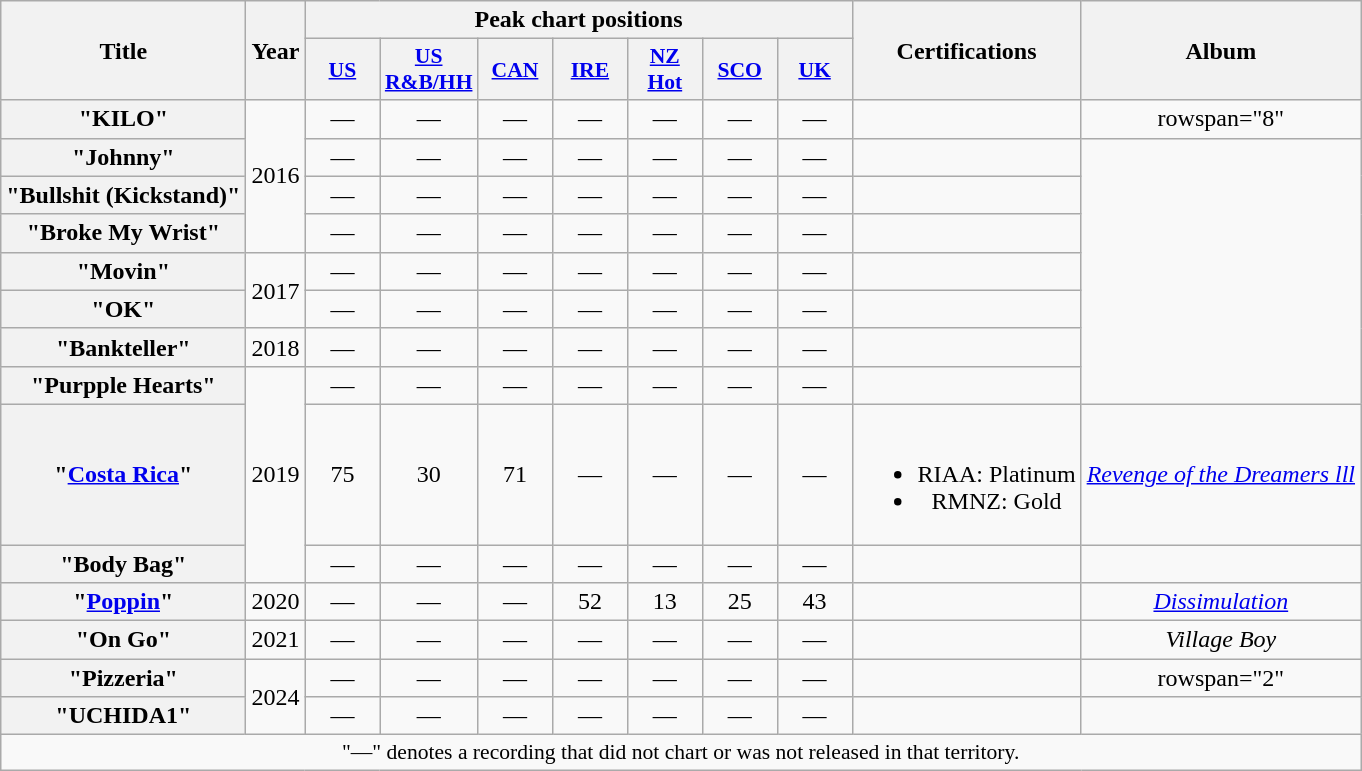<table class="wikitable plainrowheaders" style="text-align:center">
<tr>
<th rowspan="2">Title</th>
<th rowspan="2">Year</th>
<th colspan="7">Peak chart positions</th>
<th rowspan="2">Certifications</th>
<th rowspan="2">Album</th>
</tr>
<tr>
<th scope="col" style="width:3em;font-size:90%;"><a href='#'>US</a><br></th>
<th scope="col" style="width:3em;font-size:90%;"><a href='#'>US</a><br><a href='#'>R&B/HH</a><br></th>
<th scope="col" style="width:3em;font-size:90%;"><a href='#'>CAN</a><br></th>
<th scope="col" style="width:3em;font-size:90%;"><a href='#'>IRE</a><br></th>
<th scope="col" style="width:3em;font-size:90%;"><a href='#'>NZ</a><br><a href='#'>Hot</a><br></th>
<th scope="col" style="width:3em;font-size:90%;"><a href='#'>SCO</a><br></th>
<th scope="col" style="width:3em;font-size:90%;"><a href='#'>UK</a><br></th>
</tr>
<tr>
<th scope="row">"KILO"<br></th>
<td rowspan="4">2016</td>
<td>—</td>
<td>—</td>
<td>—</td>
<td>—</td>
<td>—</td>
<td>—</td>
<td>—</td>
<td></td>
<td>rowspan="8" </td>
</tr>
<tr>
<th scope="row">"Johnny"<br></th>
<td>—</td>
<td>—</td>
<td>—</td>
<td>—</td>
<td>—</td>
<td>—</td>
<td>—</td>
<td></td>
</tr>
<tr>
<th scope="row">"Bullshit (Kickstand)"<br></th>
<td>—</td>
<td>—</td>
<td>—</td>
<td>—</td>
<td>—</td>
<td>—</td>
<td>—</td>
<td></td>
</tr>
<tr>
<th scope="row">"Broke My Wrist"<br></th>
<td>—</td>
<td>—</td>
<td>—</td>
<td>—</td>
<td>—</td>
<td>—</td>
<td>—</td>
<td></td>
</tr>
<tr>
<th scope="row">"Movin"<br></th>
<td rowspan="2">2017</td>
<td>—</td>
<td>—</td>
<td>—</td>
<td>—</td>
<td>—</td>
<td>—</td>
<td>—</td>
<td></td>
</tr>
<tr>
<th scope="row">"OK"<br></th>
<td>—</td>
<td>—</td>
<td>—</td>
<td>—</td>
<td>—</td>
<td>—</td>
<td>—</td>
<td></td>
</tr>
<tr>
<th scope="row">"Bankteller"<br></th>
<td rowspan="1">2018</td>
<td>—</td>
<td>—</td>
<td>—</td>
<td>—</td>
<td>—</td>
<td>—</td>
<td>—</td>
<td></td>
</tr>
<tr>
<th scope="row">"Purpple Hearts"<br></th>
<td rowspan="3">2019</td>
<td>—</td>
<td>—</td>
<td>—</td>
<td>—</td>
<td>—</td>
<td>—</td>
<td>—</td>
<td></td>
</tr>
<tr>
<th scope="row">"<a href='#'>Costa Rica</a>"<br></th>
<td>75</td>
<td>30</td>
<td>71</td>
<td>—</td>
<td>—</td>
<td>—</td>
<td>—</td>
<td><br><ul><li>RIAA: Platinum</li><li>RMNZ: Gold</li></ul></td>
<td><em><a href='#'>Revenge of the Dreamers lll</a></em></td>
</tr>
<tr>
<th scope="row">"Body Bag" <br></th>
<td>—</td>
<td>—</td>
<td>—</td>
<td>—</td>
<td>—</td>
<td>—</td>
<td>—</td>
<td></td>
<td></td>
</tr>
<tr>
<th scope="row">"<a href='#'>Poppin</a>"<br></th>
<td>2020</td>
<td>—</td>
<td>—</td>
<td>—</td>
<td>52</td>
<td>13</td>
<td>25</td>
<td>43</td>
<td></td>
<td><a href='#'><em>Dissimulation</em></a></td>
</tr>
<tr>
<th scope="row">"On Go" <br></th>
<td>2021</td>
<td>—</td>
<td>—</td>
<td>—</td>
<td>—</td>
<td>—</td>
<td>—</td>
<td>—</td>
<td></td>
<td><em>Village Boy</em></td>
</tr>
<tr>
<th scope="row">"Pizzeria"<br></th>
<td rowspan="2">2024</td>
<td>—</td>
<td>—</td>
<td>—</td>
<td>—</td>
<td>—</td>
<td>—</td>
<td>—</td>
<td></td>
<td>rowspan="2" </td>
</tr>
<tr>
<th scope="row">"UCHIDA1"<br></th>
<td>—</td>
<td>—</td>
<td>—</td>
<td>—</td>
<td>—</td>
<td>—</td>
<td>—</td>
<td></td>
</tr>
<tr>
<td colspan="14" style="font-size:90%">"—" denotes a recording that did not chart or was not released in that territory.</td>
</tr>
</table>
